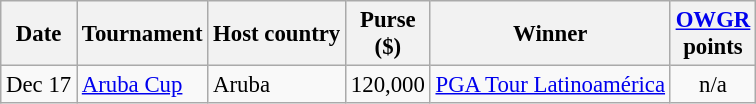<table class="wikitable" style="font-size:95%;">
<tr>
<th>Date</th>
<th>Tournament</th>
<th>Host country</th>
<th>Purse<br>($)</th>
<th>Winner</th>
<th><a href='#'>OWGR</a><br>points</th>
</tr>
<tr>
<td>Dec 17</td>
<td><a href='#'>Aruba Cup</a></td>
<td>Aruba</td>
<td align=right>120,000</td>
<td><a href='#'>PGA Tour Latinoamérica</a></td>
<td align=center>n/a</td>
</tr>
</table>
